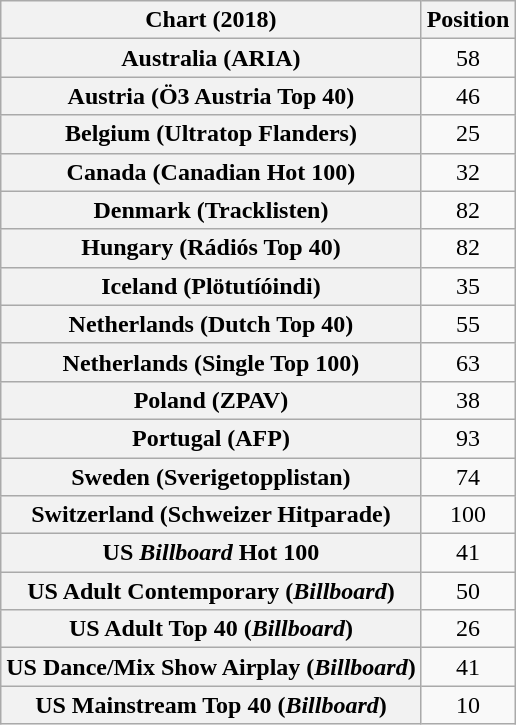<table class="wikitable sortable plainrowheaders" style="text-align:center">
<tr>
<th scope="col">Chart (2018)</th>
<th scope="col">Position</th>
</tr>
<tr>
<th scope="row">Australia (ARIA)</th>
<td>58</td>
</tr>
<tr>
<th scope="row">Austria (Ö3 Austria Top 40)</th>
<td>46</td>
</tr>
<tr>
<th scope="row">Belgium (Ultratop Flanders)</th>
<td>25</td>
</tr>
<tr>
<th scope="row">Canada (Canadian Hot 100)</th>
<td>32</td>
</tr>
<tr>
<th scope="row">Denmark (Tracklisten)</th>
<td>82</td>
</tr>
<tr>
<th scope="row">Hungary (Rádiós Top 40)</th>
<td>82</td>
</tr>
<tr>
<th scope="row">Iceland (Plötutíóindi)</th>
<td>35</td>
</tr>
<tr>
<th scope="row">Netherlands (Dutch Top 40)</th>
<td>55</td>
</tr>
<tr>
<th scope="row">Netherlands (Single Top 100)</th>
<td>63</td>
</tr>
<tr>
<th scope="row">Poland (ZPAV)</th>
<td>38</td>
</tr>
<tr>
<th scope="row">Portugal (AFP)</th>
<td>93</td>
</tr>
<tr>
<th scope="row">Sweden (Sverigetopplistan)</th>
<td>74</td>
</tr>
<tr>
<th scope="row">Switzerland (Schweizer Hitparade)</th>
<td>100</td>
</tr>
<tr>
<th scope="row">US <em>Billboard</em> Hot 100</th>
<td>41</td>
</tr>
<tr>
<th scope="row">US Adult Contemporary (<em>Billboard</em>)</th>
<td>50</td>
</tr>
<tr>
<th scope="row">US Adult Top 40 (<em>Billboard</em>)</th>
<td>26</td>
</tr>
<tr>
<th scope="row">US Dance/Mix Show Airplay (<em>Billboard</em>)</th>
<td>41</td>
</tr>
<tr>
<th scope="row">US Mainstream Top 40 (<em>Billboard</em>)</th>
<td>10</td>
</tr>
</table>
